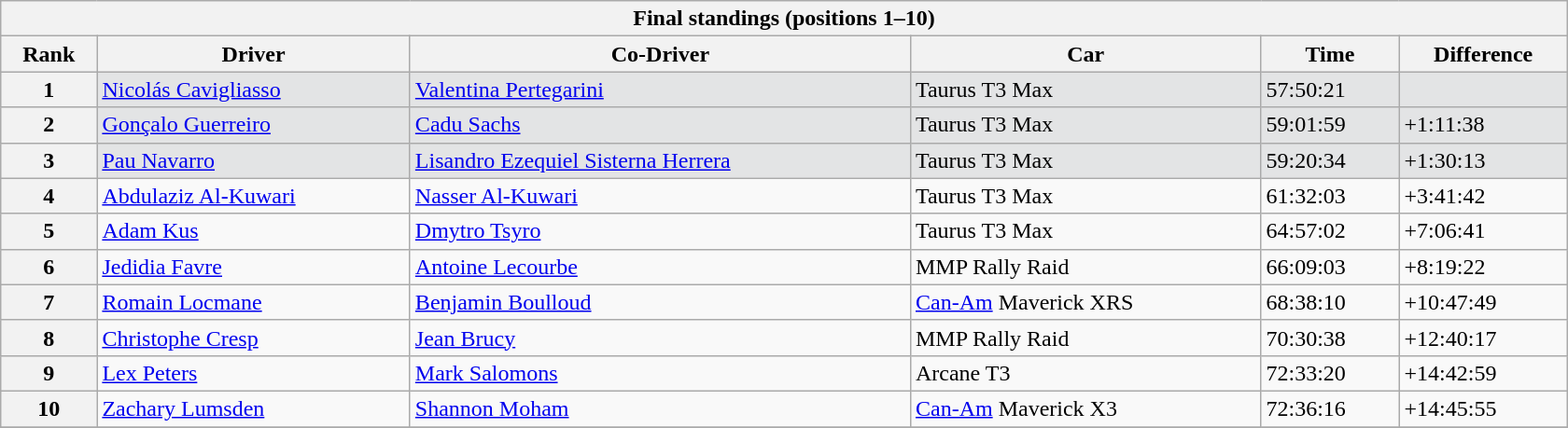<table class="wikitable" style="width:70em;margin-bottom:0;">
<tr>
<th colspan=6>Final standings (positions 1–10)</th>
</tr>
<tr>
<th>Rank</th>
<th>Driver</th>
<th>Co-Driver</th>
<th>Car</th>
<th>Time</th>
<th>Difference</th>
</tr>
<tr style="background:#e3e4e5;">
<th>1</th>
<td> <a href='#'>Nicolás Cavigliasso</a></td>
<td> <a href='#'>Valentina Pertegarini</a></td>
<td>Taurus T3 Max</td>
<td>57:50:21</td>
<td></td>
</tr>
<tr style="background:#e3e4e5;">
<th>2</th>
<td> <a href='#'>Gonçalo Guerreiro</a></td>
<td> <a href='#'>Cadu Sachs</a></td>
<td>Taurus T3 Max</td>
<td>59:01:59</td>
<td>+1:11:38</td>
</tr>
<tr style="background:#e3e4e5;">
<th>3</th>
<td> <a href='#'>Pau Navarro</a></td>
<td> <a href='#'>Lisandro Ezequiel Sisterna Herrera</a></td>
<td>Taurus T3 Max</td>
<td>59:20:34</td>
<td>+1:30:13</td>
</tr>
<tr>
<th>4</th>
<td> <a href='#'>Abdulaziz Al-Kuwari</a></td>
<td> <a href='#'>Nasser Al-Kuwari</a></td>
<td>Taurus T3 Max</td>
<td>61:32:03</td>
<td>+3:41:42</td>
</tr>
<tr>
<th>5</th>
<td> <a href='#'>Adam Kus</a></td>
<td> <a href='#'>Dmytro Tsyro</a></td>
<td>Taurus T3 Max</td>
<td>64:57:02</td>
<td>+7:06:41</td>
</tr>
<tr>
<th>6</th>
<td> <a href='#'>Jedidia Favre</a></td>
<td> <a href='#'>Antoine Lecourbe</a></td>
<td>MMP Rally Raid</td>
<td>66:09:03</td>
<td>+8:19:22</td>
</tr>
<tr>
<th>7</th>
<td> <a href='#'>Romain Locmane</a></td>
<td> <a href='#'>Benjamin Boulloud</a></td>
<td><a href='#'>Can-Am</a> Maverick XRS</td>
<td>68:38:10</td>
<td>+10:47:49</td>
</tr>
<tr>
<th>8</th>
<td> <a href='#'>Christophe Cresp</a></td>
<td> <a href='#'>Jean Brucy</a></td>
<td>MMP Rally Raid</td>
<td>70:30:38</td>
<td>+12:40:17</td>
</tr>
<tr>
<th>9</th>
<td> <a href='#'>Lex Peters</a></td>
<td> <a href='#'>Mark Salomons</a></td>
<td>Arcane T3</td>
<td>72:33:20</td>
<td>+14:42:59</td>
</tr>
<tr>
<th>10</th>
<td> <a href='#'>Zachary Lumsden</a></td>
<td> <a href='#'>Shannon Moham</a></td>
<td><a href='#'>Can-Am</a> Maverick X3</td>
<td>72:36:16</td>
<td>+14:45:55</td>
</tr>
<tr>
</tr>
</table>
